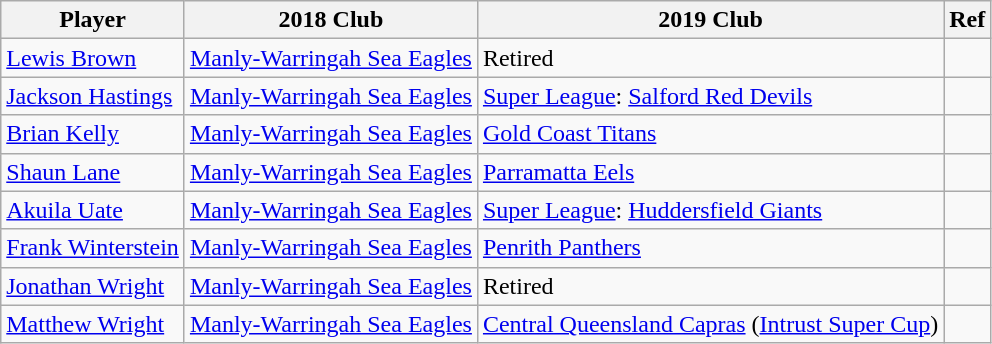<table class="wikitable sortable">
<tr>
<th>Player</th>
<th>2018 Club</th>
<th>2019 Club</th>
<th>Ref</th>
</tr>
<tr>
<td><a href='#'>Lewis Brown</a></td>
<td> <a href='#'>Manly-Warringah Sea Eagles</a></td>
<td>Retired</td>
<td></td>
</tr>
<tr>
<td><a href='#'>Jackson Hastings</a></td>
<td> <a href='#'>Manly-Warringah Sea Eagles</a></td>
<td> <a href='#'>Super League</a>: <a href='#'>Salford Red Devils</a></td>
<td></td>
</tr>
<tr>
<td><a href='#'>Brian Kelly</a></td>
<td> <a href='#'>Manly-Warringah Sea Eagles</a></td>
<td> <a href='#'>Gold Coast Titans</a></td>
<td></td>
</tr>
<tr>
<td><a href='#'>Shaun Lane</a></td>
<td> <a href='#'>Manly-Warringah Sea Eagles</a></td>
<td> <a href='#'>Parramatta Eels</a></td>
<td></td>
</tr>
<tr>
<td><a href='#'>Akuila Uate</a></td>
<td> <a href='#'>Manly-Warringah Sea Eagles</a></td>
<td> <a href='#'>Super League</a>: <a href='#'>Huddersfield Giants</a></td>
<td></td>
</tr>
<tr>
<td><a href='#'>Frank Winterstein</a></td>
<td> <a href='#'>Manly-Warringah Sea Eagles</a></td>
<td> <a href='#'>Penrith Panthers</a></td>
<td></td>
</tr>
<tr>
<td><a href='#'>Jonathan Wright</a></td>
<td> <a href='#'>Manly-Warringah Sea Eagles</a></td>
<td>Retired</td>
<td></td>
</tr>
<tr>
<td><a href='#'>Matthew Wright</a></td>
<td> <a href='#'>Manly-Warringah Sea Eagles</a></td>
<td><a href='#'>Central Queensland Capras</a> (<a href='#'>Intrust Super Cup</a>)</td>
<td></td>
</tr>
</table>
